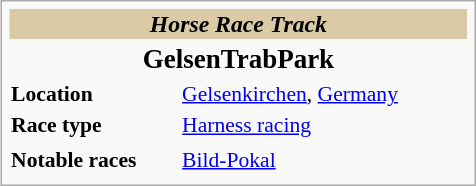<table class="infobox" style="font-size:90%;width:22em;">
<tr>
<th style="font-size:110%;text-align:center;;background:#DACAA5;" colspan="2"><em>Horse Race Track</em></th>
</tr>
<tr>
<th colspan="2" style="font-size:125%;text-align:center;">GelsenTrabPark</th>
</tr>
<tr>
<td><strong>Location</strong></td>
<td><a href='#'>Gelsenkirchen</a>, <a href='#'>Germany</a></td>
</tr>
<tr>
<td><strong>Race type</strong></td>
<td><a href='#'>Harness racing</a></td>
</tr>
<tr>
</tr>
<tr>
<td><strong>Notable races</strong></td>
<td><a href='#'>Bild-Pokal</a></td>
</tr>
<tr>
</tr>
</table>
